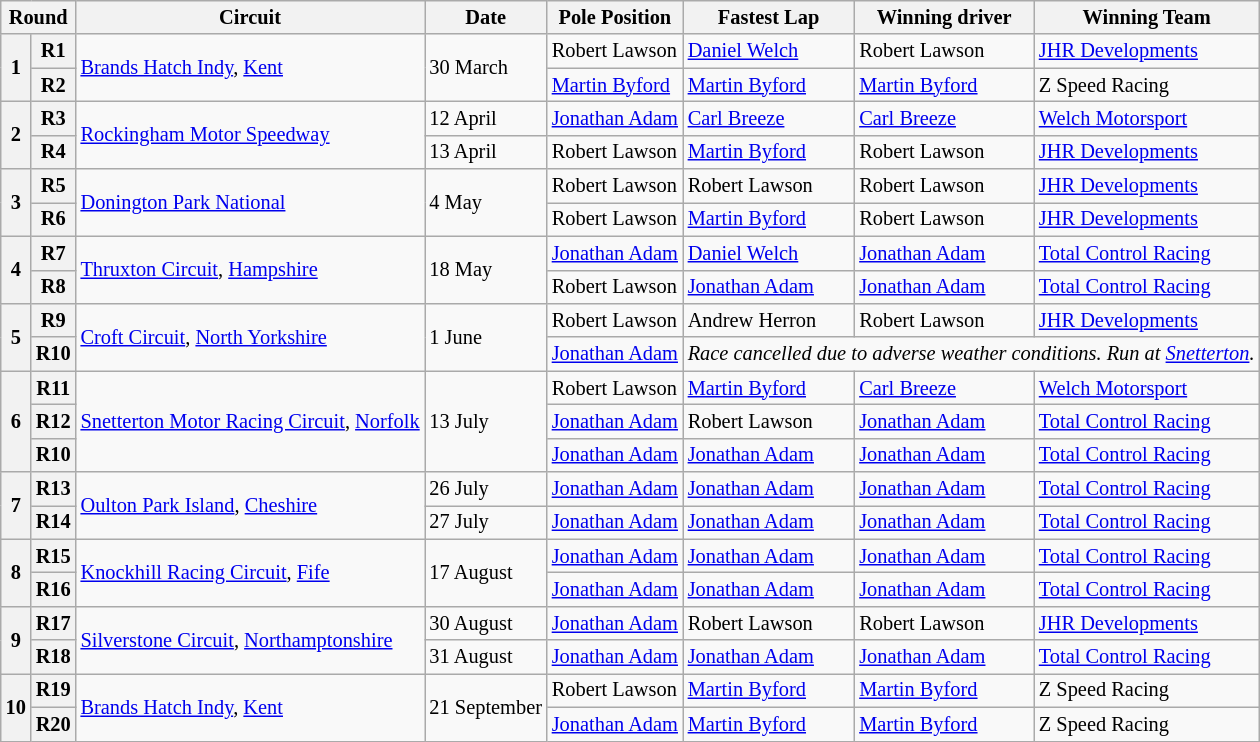<table class="wikitable" style="font-size: 85%">
<tr>
<th colspan=2>Round</th>
<th>Circuit</th>
<th>Date</th>
<th>Pole Position</th>
<th>Fastest Lap</th>
<th>Winning driver</th>
<th>Winning Team</th>
</tr>
<tr>
<th rowspan=2>1</th>
<th>R1</th>
<td rowspan=2><a href='#'>Brands Hatch Indy</a>, <a href='#'>Kent</a></td>
<td rowspan=2>30 March</td>
<td> Robert Lawson</td>
<td> <a href='#'>Daniel Welch</a></td>
<td> Robert Lawson</td>
<td><a href='#'>JHR Developments</a></td>
</tr>
<tr>
<th>R2</th>
<td> <a href='#'>Martin Byford</a></td>
<td> <a href='#'>Martin Byford</a></td>
<td> <a href='#'>Martin Byford</a></td>
<td>Z Speed Racing</td>
</tr>
<tr>
<th rowspan=2>2</th>
<th>R3</th>
<td rowspan=2><a href='#'>Rockingham Motor Speedway</a></td>
<td rowspan=1>12 April</td>
<td> <a href='#'>Jonathan Adam</a></td>
<td> <a href='#'>Carl Breeze</a></td>
<td> <a href='#'>Carl Breeze</a></td>
<td><a href='#'>Welch Motorsport</a></td>
</tr>
<tr>
<th>R4</th>
<td>13 April</td>
<td> Robert Lawson</td>
<td> <a href='#'>Martin Byford</a></td>
<td> Robert Lawson</td>
<td><a href='#'>JHR Developments</a></td>
</tr>
<tr>
<th rowspan=2>3</th>
<th>R5</th>
<td rowspan=2><a href='#'>Donington Park National</a></td>
<td rowspan=2>4 May</td>
<td> Robert Lawson</td>
<td> Robert Lawson</td>
<td> Robert Lawson</td>
<td><a href='#'>JHR Developments</a></td>
</tr>
<tr>
<th>R6</th>
<td> Robert Lawson</td>
<td> <a href='#'>Martin Byford</a></td>
<td> Robert Lawson</td>
<td><a href='#'>JHR Developments</a></td>
</tr>
<tr>
<th rowspan=2>4</th>
<th>R7</th>
<td rowspan=2><a href='#'>Thruxton Circuit</a>, <a href='#'>Hampshire</a></td>
<td rowspan=2>18 May</td>
<td> <a href='#'>Jonathan Adam</a></td>
<td> <a href='#'>Daniel Welch</a></td>
<td> <a href='#'>Jonathan Adam</a></td>
<td><a href='#'>Total Control Racing</a></td>
</tr>
<tr>
<th>R8</th>
<td> Robert Lawson</td>
<td> <a href='#'>Jonathan Adam</a></td>
<td> <a href='#'>Jonathan Adam</a></td>
<td><a href='#'>Total Control Racing</a></td>
</tr>
<tr>
<th rowspan=2>5</th>
<th>R9</th>
<td rowspan=2><a href='#'>Croft Circuit</a>, <a href='#'>North Yorkshire</a></td>
<td rowspan=2>1 June</td>
<td> Robert Lawson</td>
<td> Andrew Herron</td>
<td> Robert Lawson</td>
<td><a href='#'>JHR Developments</a></td>
</tr>
<tr>
<th>R10</th>
<td> <a href='#'>Jonathan Adam</a></td>
<td colspan=3><em>Race cancelled due to adverse weather conditions. Run at <a href='#'>Snetterton</a>.</em></td>
</tr>
<tr>
<th rowspan=3>6</th>
<th>R11</th>
<td rowspan=3><a href='#'>Snetterton Motor Racing Circuit</a>, <a href='#'>Norfolk</a></td>
<td rowspan=3>13 July</td>
<td> Robert Lawson</td>
<td> <a href='#'>Martin Byford</a></td>
<td> <a href='#'>Carl Breeze</a></td>
<td><a href='#'>Welch Motorsport</a></td>
</tr>
<tr>
<th>R12</th>
<td> <a href='#'>Jonathan Adam</a></td>
<td> Robert Lawson</td>
<td> <a href='#'>Jonathan Adam</a></td>
<td><a href='#'>Total Control Racing</a></td>
</tr>
<tr>
<th>R10</th>
<td> <a href='#'>Jonathan Adam</a></td>
<td> <a href='#'>Jonathan Adam</a></td>
<td> <a href='#'>Jonathan Adam</a></td>
<td><a href='#'>Total Control Racing</a></td>
</tr>
<tr>
<th rowspan=2>7</th>
<th>R13</th>
<td rowspan=2><a href='#'>Oulton Park Island</a>, <a href='#'>Cheshire</a></td>
<td rowspan=1>26 July</td>
<td> <a href='#'>Jonathan Adam</a></td>
<td> <a href='#'>Jonathan Adam</a></td>
<td> <a href='#'>Jonathan Adam</a></td>
<td><a href='#'>Total Control Racing</a></td>
</tr>
<tr>
<th>R14</th>
<td>27 July</td>
<td> <a href='#'>Jonathan Adam</a></td>
<td> <a href='#'>Jonathan Adam</a></td>
<td> <a href='#'>Jonathan Adam</a></td>
<td><a href='#'>Total Control Racing</a></td>
</tr>
<tr>
<th rowspan=2>8</th>
<th>R15</th>
<td rowspan=2><a href='#'>Knockhill Racing Circuit</a>, <a href='#'>Fife</a></td>
<td rowspan=2>17 August</td>
<td> <a href='#'>Jonathan Adam</a></td>
<td> <a href='#'>Jonathan Adam</a></td>
<td> <a href='#'>Jonathan Adam</a></td>
<td><a href='#'>Total Control Racing</a></td>
</tr>
<tr>
<th>R16</th>
<td> <a href='#'>Jonathan Adam</a></td>
<td> <a href='#'>Jonathan Adam</a></td>
<td> <a href='#'>Jonathan Adam</a></td>
<td><a href='#'>Total Control Racing</a></td>
</tr>
<tr>
<th rowspan=2>9</th>
<th>R17</th>
<td rowspan=2><a href='#'>Silverstone Circuit</a>, <a href='#'>Northamptonshire</a></td>
<td rowspan=1>30 August</td>
<td> <a href='#'>Jonathan Adam</a></td>
<td> Robert Lawson</td>
<td> Robert Lawson</td>
<td><a href='#'>JHR Developments</a></td>
</tr>
<tr>
<th>R18</th>
<td>31 August</td>
<td> <a href='#'>Jonathan Adam</a></td>
<td> <a href='#'>Jonathan Adam</a></td>
<td> <a href='#'>Jonathan Adam</a></td>
<td><a href='#'>Total Control Racing</a></td>
</tr>
<tr>
<th rowspan=2>10</th>
<th>R19</th>
<td rowspan=2><a href='#'>Brands Hatch Indy</a>, <a href='#'>Kent</a></td>
<td rowspan=2>21 September</td>
<td> Robert Lawson</td>
<td> <a href='#'>Martin Byford</a></td>
<td> <a href='#'>Martin Byford</a></td>
<td>Z Speed Racing</td>
</tr>
<tr>
<th>R20</th>
<td> <a href='#'>Jonathan Adam</a></td>
<td> <a href='#'>Martin Byford</a></td>
<td> <a href='#'>Martin Byford</a></td>
<td>Z Speed Racing</td>
</tr>
</table>
